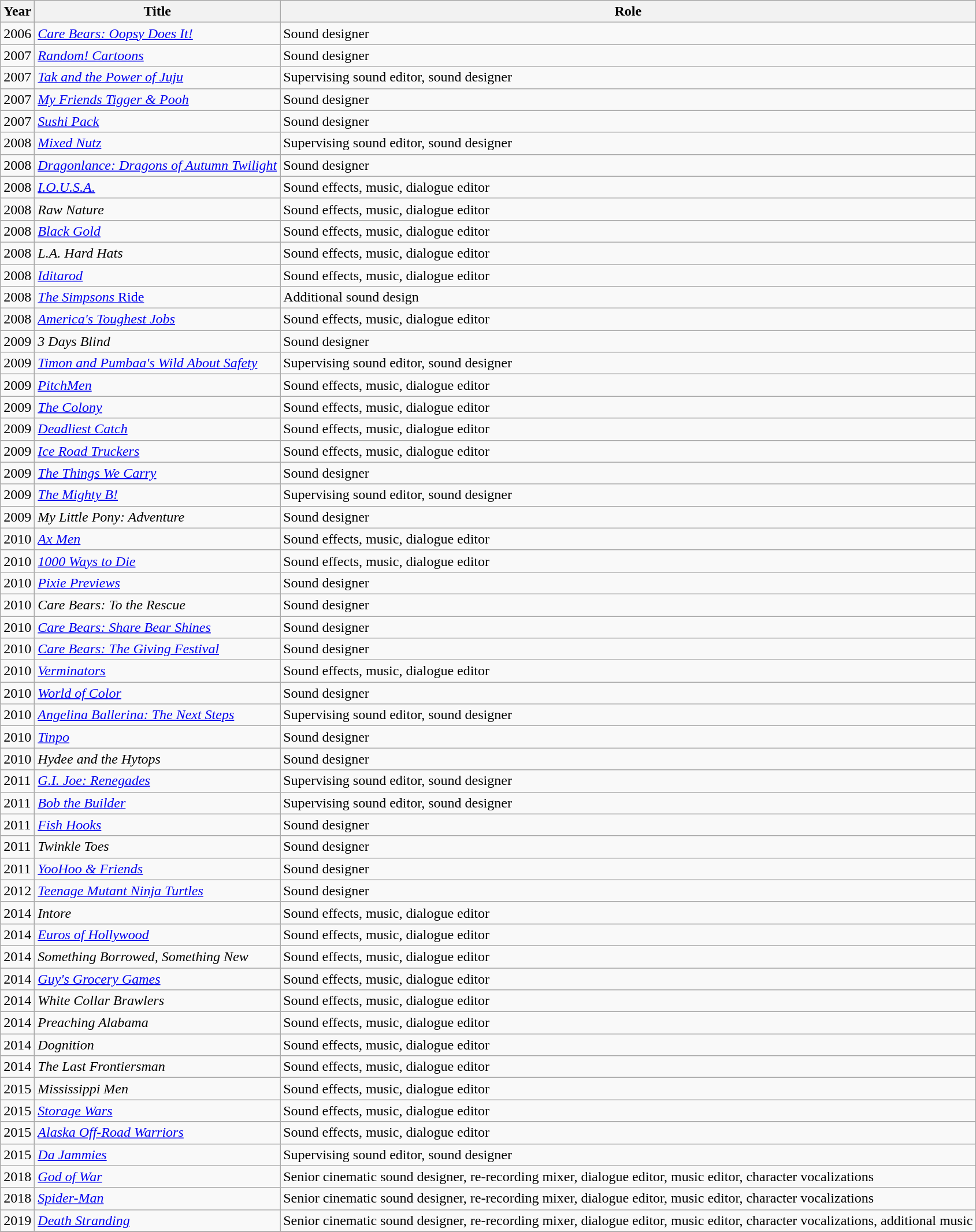<table class="wikitable plainrowheaders sortable">
<tr>
<th scope="col">Year</th>
<th scope="col">Title</th>
<th scope="col">Role</th>
</tr>
<tr>
<td>2006</td>
<td><em><a href='#'>Care Bears: Oopsy Does It!</a></em></td>
<td>Sound designer</td>
</tr>
<tr>
<td>2007</td>
<td><em><a href='#'>Random! Cartoons</a></em></td>
<td>Sound designer</td>
</tr>
<tr>
<td>2007</td>
<td><em><a href='#'>Tak and the Power of Juju</a></em></td>
<td>Supervising sound editor, sound designer</td>
</tr>
<tr>
<td>2007</td>
<td><em><a href='#'>My Friends Tigger & Pooh</a></em></td>
<td>Sound designer</td>
</tr>
<tr>
<td>2007</td>
<td><em><a href='#'>Sushi Pack</a></em></td>
<td>Sound designer</td>
</tr>
<tr>
<td>2008</td>
<td><em><a href='#'>Mixed Nutz</a></em></td>
<td>Supervising sound editor, sound designer</td>
</tr>
<tr>
<td>2008</td>
<td><em><a href='#'>Dragonlance: Dragons of Autumn Twilight</a></em></td>
<td>Sound designer</td>
</tr>
<tr>
<td>2008</td>
<td><em><a href='#'>I.O.U.S.A.</a></em></td>
<td>Sound effects, music, dialogue editor</td>
</tr>
<tr>
<td>2008</td>
<td><em>Raw Nature</em></td>
<td>Sound effects, music, dialogue editor</td>
</tr>
<tr>
<td>2008</td>
<td><em><a href='#'>Black Gold</a></em></td>
<td>Sound effects, music, dialogue editor</td>
</tr>
<tr>
<td>2008</td>
<td><em>L.A. Hard Hats</em></td>
<td>Sound effects, music, dialogue editor</td>
</tr>
<tr>
<td>2008</td>
<td><em><a href='#'>Iditarod</a></em></td>
<td>Sound effects, music, dialogue editor</td>
</tr>
<tr>
<td>2008</td>
<td><a href='#'><em>The Simpsons</em> Ride</a></td>
<td>Additional sound design</td>
</tr>
<tr>
<td>2008</td>
<td><em><a href='#'>America's Toughest Jobs</a></em></td>
<td>Sound effects, music, dialogue editor</td>
</tr>
<tr>
<td>2009</td>
<td><em>3 Days Blind</em></td>
<td>Sound designer</td>
</tr>
<tr>
<td>2009</td>
<td><em><a href='#'>Timon and Pumbaa's Wild About Safety</a></em></td>
<td>Supervising sound editor, sound designer</td>
</tr>
<tr>
<td>2009</td>
<td><em><a href='#'>PitchMen</a></em></td>
<td>Sound effects, music, dialogue editor</td>
</tr>
<tr>
<td>2009</td>
<td><em><a href='#'>The Colony</a></em></td>
<td>Sound effects, music, dialogue editor</td>
</tr>
<tr>
<td>2009</td>
<td><em><a href='#'>Deadliest Catch</a></em></td>
<td>Sound effects, music, dialogue editor</td>
</tr>
<tr>
<td>2009</td>
<td><em><a href='#'>Ice Road Truckers</a></em></td>
<td>Sound effects, music, dialogue editor</td>
</tr>
<tr>
<td>2009</td>
<td><em><a href='#'>The Things We Carry</a></em></td>
<td>Sound designer</td>
</tr>
<tr>
<td>2009</td>
<td><em><a href='#'>The Mighty B!</a></em></td>
<td>Supervising sound editor, sound designer</td>
</tr>
<tr>
<td>2009</td>
<td><em>My Little Pony: Adventure</em></td>
<td>Sound designer</td>
</tr>
<tr>
<td>2010</td>
<td><em><a href='#'>Ax Men</a></em></td>
<td>Sound effects, music, dialogue editor</td>
</tr>
<tr>
<td>2010</td>
<td><em><a href='#'>1000 Ways to Die</a></em></td>
<td>Sound effects, music, dialogue editor</td>
</tr>
<tr>
<td>2010</td>
<td><em><a href='#'>Pixie Previews</a></em></td>
<td>Sound designer</td>
</tr>
<tr>
<td>2010</td>
<td><em>Care Bears: To the Rescue</em></td>
<td>Sound designer</td>
</tr>
<tr>
<td>2010</td>
<td><em><a href='#'>Care Bears: Share Bear Shines</a></em></td>
<td>Sound designer</td>
</tr>
<tr>
<td>2010</td>
<td><em><a href='#'>Care Bears: The Giving Festival</a></em></td>
<td>Sound designer</td>
</tr>
<tr>
<td>2010</td>
<td><em><a href='#'>Verminators</a></em></td>
<td>Sound effects, music, dialogue editor</td>
</tr>
<tr>
<td>2010</td>
<td><em><a href='#'>World of Color</a></em></td>
<td>Sound designer</td>
</tr>
<tr>
<td>2010</td>
<td><em><a href='#'>Angelina Ballerina: The Next Steps</a></em></td>
<td>Supervising sound editor, sound designer</td>
</tr>
<tr>
<td>2010</td>
<td><em><a href='#'>Tinpo</a></em></td>
<td>Sound designer</td>
</tr>
<tr>
<td>2010</td>
<td><em>Hydee and the Hytops</em></td>
<td>Sound designer</td>
</tr>
<tr>
<td>2011</td>
<td><em><a href='#'>G.I. Joe: Renegades</a></em></td>
<td>Supervising sound editor, sound designer</td>
</tr>
<tr>
<td>2011</td>
<td><em><a href='#'>Bob the Builder</a></em></td>
<td>Supervising sound editor, sound designer</td>
</tr>
<tr>
<td>2011</td>
<td><em><a href='#'>Fish Hooks</a></em></td>
<td>Sound designer</td>
</tr>
<tr>
<td>2011</td>
<td><em>Twinkle Toes</em></td>
<td>Sound designer</td>
</tr>
<tr>
<td>2011</td>
<td><em><a href='#'>YooHoo & Friends</a></em></td>
<td>Sound designer</td>
</tr>
<tr>
<td>2012</td>
<td><em><a href='#'>Teenage Mutant Ninja Turtles</a></em></td>
<td>Sound designer</td>
</tr>
<tr>
<td>2014</td>
<td><em>Intore</em></td>
<td>Sound effects, music, dialogue editor</td>
</tr>
<tr>
<td>2014</td>
<td><em><a href='#'>Euros of Hollywood</a></em></td>
<td>Sound effects, music, dialogue editor</td>
</tr>
<tr>
<td>2014</td>
<td><em>Something Borrowed, Something New</em></td>
<td>Sound effects, music, dialogue editor</td>
</tr>
<tr>
<td>2014</td>
<td><em><a href='#'>Guy's Grocery Games</a></em></td>
<td>Sound effects, music, dialogue editor</td>
</tr>
<tr>
<td>2014</td>
<td><em>White Collar Brawlers</em></td>
<td>Sound effects, music, dialogue editor</td>
</tr>
<tr>
<td>2014</td>
<td><em>Preaching Alabama</em></td>
<td>Sound effects, music, dialogue editor</td>
</tr>
<tr>
<td>2014</td>
<td><em>Dognition</em></td>
<td>Sound effects, music, dialogue editor</td>
</tr>
<tr>
<td>2014</td>
<td><em>The Last Frontiersman</em></td>
<td>Sound effects, music, dialogue editor</td>
</tr>
<tr>
<td>2015</td>
<td><em>Mississippi Men</em></td>
<td>Sound effects, music, dialogue editor</td>
</tr>
<tr>
<td>2015</td>
<td><em><a href='#'>Storage Wars</a></em></td>
<td>Sound effects, music, dialogue editor</td>
</tr>
<tr>
<td>2015</td>
<td><em><a href='#'>Alaska Off-Road Warriors</a></em></td>
<td>Sound effects, music, dialogue editor</td>
</tr>
<tr>
<td>2015</td>
<td><em><a href='#'>Da Jammies</a></em></td>
<td>Supervising sound editor, sound designer</td>
</tr>
<tr>
<td>2018</td>
<td><em><a href='#'>God of War</a></em></td>
<td>Senior cinematic sound designer, re-recording mixer, dialogue editor, music editor, character vocalizations</td>
</tr>
<tr>
<td>2018</td>
<td><em><a href='#'>Spider-Man</a></em></td>
<td>Senior cinematic sound designer, re-recording mixer, dialogue editor, music editor, character vocalizations</td>
</tr>
<tr>
<td>2019</td>
<td><em><a href='#'>Death Stranding</a></em></td>
<td>Senior cinematic sound designer, re-recording mixer, dialogue editor, music editor, character vocalizations, additional music</td>
</tr>
<tr>
</tr>
</table>
